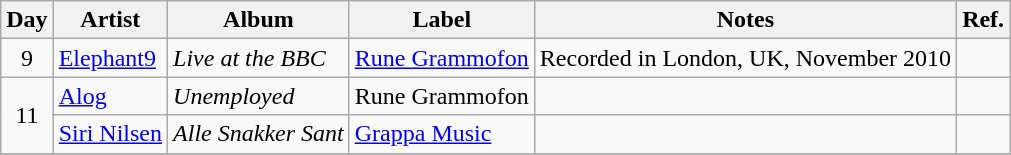<table class="wikitable">
<tr>
<th>Day</th>
<th>Artist</th>
<th>Album</th>
<th>Label</th>
<th>Notes</th>
<th>Ref.</th>
</tr>
<tr>
<td rowspan="1" style="text-align:center;">9</td>
<td><a href='#'>Elephant9</a></td>
<td><em>Live at the BBC</em></td>
<td><a href='#'>Rune Grammofon</a></td>
<td>Recorded in London, UK, November 2010</td>
<td></td>
</tr>
<tr>
<td rowspan="2" style="text-align:center;">11</td>
<td><a href='#'>Alog</a></td>
<td><em>Unemployed</em></td>
<td>Rune Grammofon</td>
<td></td>
<td></td>
</tr>
<tr>
<td><a href='#'>Siri Nilsen</a></td>
<td><em>Alle Snakker Sant</em></td>
<td><a href='#'>Grappa Music</a></td>
<td></td>
<td></td>
</tr>
<tr>
</tr>
</table>
